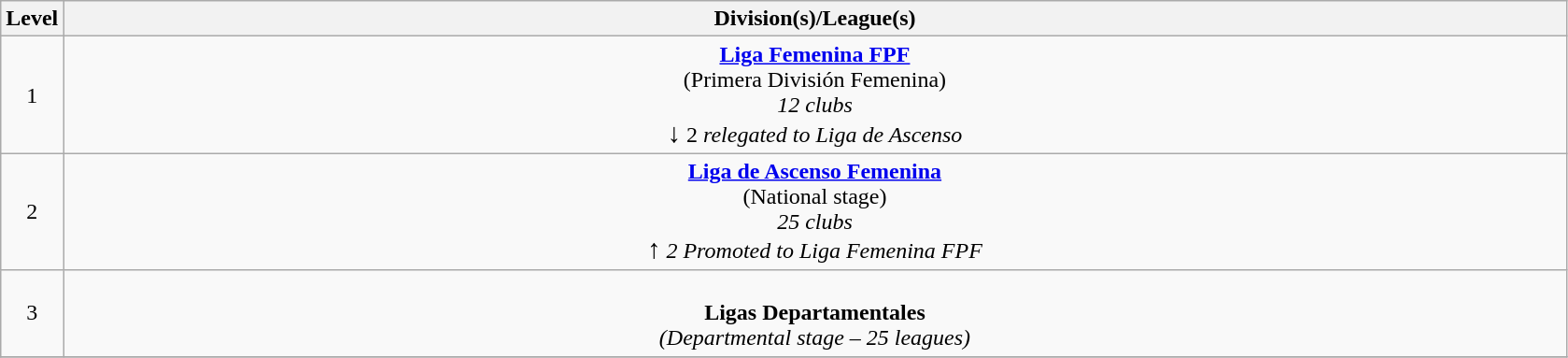<table class="wikitable" style="text-align: center;">
<tr>
<th colspan="1" width="4%">Level</th>
<th width="96%">Division(s)/League(s)</th>
</tr>
<tr>
<td colspan="1" width="4%">1</td>
<td width="96%"><a href='#'><strong>Liga Femenina FPF</strong></a><br>(Primera División Femenina)<br><em>12 clubs</em><br><big>↓</big> 2 <em>relegated to Liga de Ascenso</em></td>
</tr>
<tr>
<td colspan="1" width="4%">2</td>
<td width="48%"><a href='#'><strong>Liga de Ascenso Femenina</strong></a><br>(National stage)<br><em>25 clubs</em><br><em><big>↑</big></em> <em>2 Promoted to Liga Femenina FPF</em></td>
</tr>
<tr>
<td colspan="1" width="4%">3</td>
<td width="48%"><br><strong>Ligas Departamentales</strong><br><em>(Departmental stage – 25 leagues)</em></td>
</tr>
<tr>
</tr>
</table>
